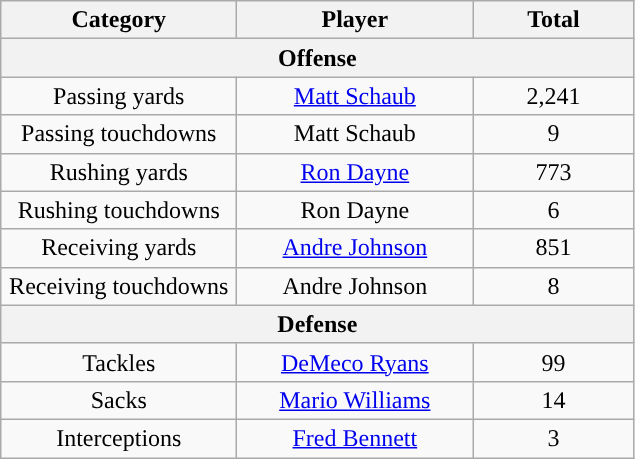<table class="wikitable" style="text-align:center">
<tr>
<th width="150">Category</th>
<th width="150">Player</th>
<th width="100">Total</th>
</tr>
<tr>
<th align="center" colspan="4">Offense</th>
</tr>
<tr>
<td>Passing yards</td>
<td><a href='#'>Matt Schaub</a></td>
<td>2,241</td>
</tr>
<tr>
<td>Passing touchdowns</td>
<td>Matt Schaub</td>
<td>9</td>
</tr>
<tr>
<td>Rushing yards</td>
<td><a href='#'>Ron Dayne</a></td>
<td>773</td>
</tr>
<tr>
<td>Rushing touchdowns</td>
<td>Ron Dayne</td>
<td>6</td>
</tr>
<tr>
<td>Receiving yards</td>
<td><a href='#'>Andre Johnson</a></td>
<td>851</td>
</tr>
<tr>
<td>Receiving touchdowns</td>
<td>Andre Johnson</td>
<td>8</td>
</tr>
<tr>
<th align="center" colspan="4">Defense</th>
</tr>
<tr>
<td>Tackles </td>
<td><a href='#'>DeMeco Ryans</a></td>
<td>99</td>
</tr>
<tr>
<td>Sacks</td>
<td><a href='#'>Mario Williams</a></td>
<td>14</td>
</tr>
<tr>
<td>Interceptions</td>
<td><a href='#'>Fred Bennett</a></td>
<td>3</td>
</tr>
</table>
